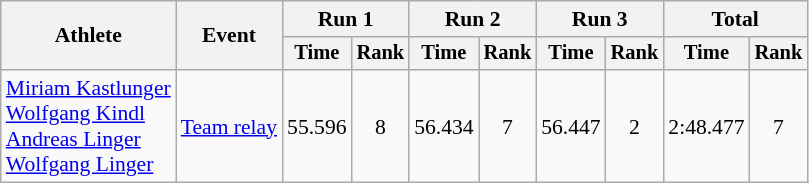<table class="wikitable" style="font-size:90%">
<tr>
<th rowspan="2">Athlete</th>
<th rowspan="2">Event</th>
<th colspan=2>Run 1</th>
<th colspan=2>Run 2</th>
<th colspan=2>Run 3</th>
<th colspan=2>Total</th>
</tr>
<tr style="font-size:95%">
<th>Time</th>
<th>Rank</th>
<th>Time</th>
<th>Rank</th>
<th>Time</th>
<th>Rank</th>
<th>Time</th>
<th>Rank</th>
</tr>
<tr align=center>
<td align=left><a href='#'>Miriam Kastlunger</a><br><a href='#'>Wolfgang Kindl</a><br><a href='#'>Andreas Linger</a><br><a href='#'>Wolfgang Linger</a></td>
<td align=left><a href='#'>Team relay</a></td>
<td>55.596</td>
<td>8</td>
<td>56.434</td>
<td>7</td>
<td>56.447</td>
<td>2</td>
<td>2:48.477</td>
<td>7</td>
</tr>
</table>
